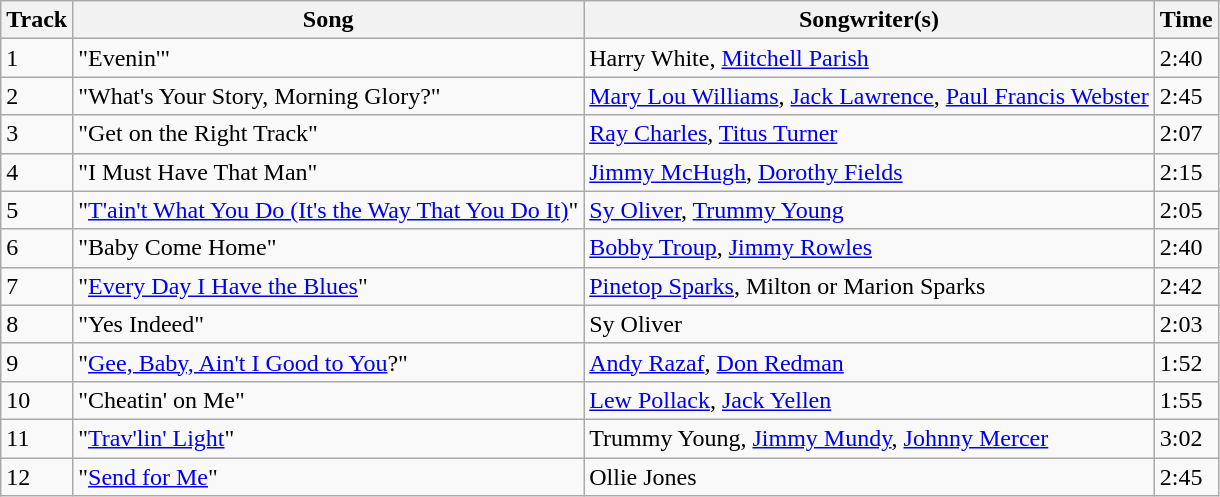<table class="wikitable">
<tr>
<th>Track</th>
<th>Song</th>
<th>Songwriter(s)</th>
<th>Time</th>
</tr>
<tr>
<td>1</td>
<td>"Evenin'"</td>
<td>Harry White, <a href='#'>Mitchell Parish</a></td>
<td>2:40</td>
</tr>
<tr>
<td>2</td>
<td>"What's Your Story, Morning Glory?"</td>
<td><a href='#'>Mary Lou Williams</a>, <a href='#'>Jack Lawrence</a>, <a href='#'>Paul Francis Webster</a></td>
<td>2:45</td>
</tr>
<tr>
<td>3</td>
<td>"Get on the Right Track"</td>
<td><a href='#'>Ray Charles</a>, <a href='#'>Titus Turner</a></td>
<td>2:07</td>
</tr>
<tr>
<td>4</td>
<td>"I Must Have That Man"</td>
<td><a href='#'>Jimmy McHugh</a>, <a href='#'>Dorothy Fields</a></td>
<td>2:15</td>
</tr>
<tr>
<td>5</td>
<td>"<a href='#'>T'ain't What You Do (It's the Way That You Do It)</a>"</td>
<td><a href='#'>Sy Oliver</a>, <a href='#'>Trummy Young</a></td>
<td>2:05</td>
</tr>
<tr>
<td>6</td>
<td>"Baby Come Home"</td>
<td><a href='#'>Bobby Troup</a>, <a href='#'>Jimmy Rowles</a></td>
<td>2:40</td>
</tr>
<tr>
<td>7</td>
<td>"<a href='#'>Every Day I Have the Blues</a>"</td>
<td><a href='#'>Pinetop Sparks</a>, Milton or Marion Sparks</td>
<td>2:42</td>
</tr>
<tr>
<td>8</td>
<td>"Yes Indeed"</td>
<td>Sy Oliver</td>
<td>2:03</td>
</tr>
<tr>
<td>9</td>
<td>"<a href='#'>Gee, Baby, Ain't I Good to You</a>?"</td>
<td><a href='#'>Andy Razaf</a>, <a href='#'>Don Redman</a></td>
<td>1:52</td>
</tr>
<tr>
<td>10</td>
<td>"Cheatin' on Me"</td>
<td><a href='#'>Lew Pollack</a>, <a href='#'>Jack Yellen</a></td>
<td>1:55</td>
</tr>
<tr>
<td>11</td>
<td>"<a href='#'>Trav'lin' Light</a>"</td>
<td>Trummy Young, <a href='#'>Jimmy Mundy</a>, <a href='#'>Johnny Mercer</a></td>
<td>3:02</td>
</tr>
<tr>
<td>12</td>
<td>"<a href='#'>Send for Me</a>"</td>
<td>Ollie Jones</td>
<td>2:45</td>
</tr>
</table>
